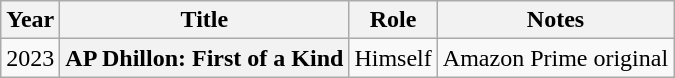<table class="wikitable plainrowheaders">
<tr>
<th>Year</th>
<th>Title</th>
<th>Role</th>
<th>Notes</th>
</tr>
<tr>
<td>2023</td>
<th scope="row">AP Dhillon: First of a Kind</th>
<td>Himself</td>
<td>Amazon Prime original</td>
</tr>
</table>
